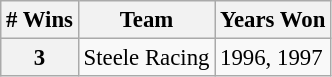<table class="wikitable" style="font-size: 95%;">
<tr>
<th># Wins</th>
<th>Team</th>
<th>Years Won</th>
</tr>
<tr>
<th>3</th>
<td>Steele Racing</td>
<td>1996, 1997</td>
</tr>
</table>
